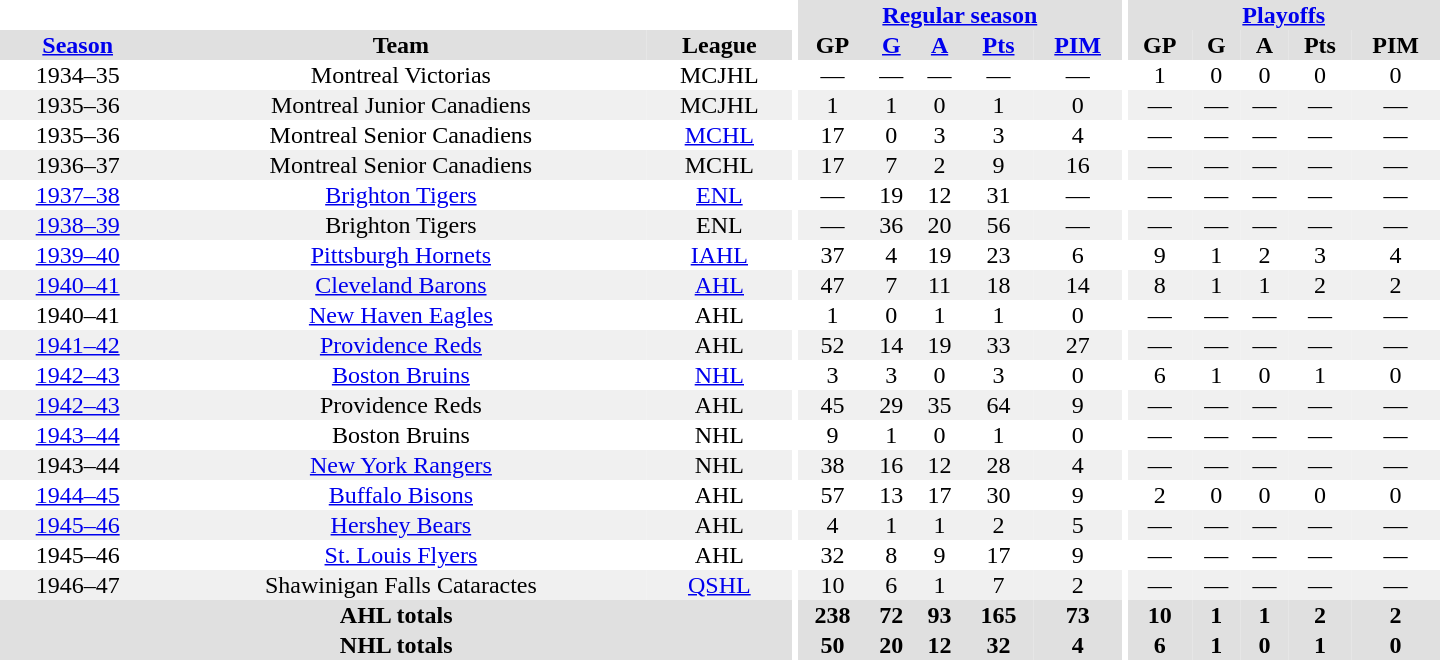<table border="0" cellpadding="1" cellspacing="0" style="text-align:center; width:60em">
<tr bgcolor="#e0e0e0">
<th colspan="3" bgcolor="#ffffff"></th>
<th rowspan="100" bgcolor="#ffffff"></th>
<th colspan="5"><a href='#'>Regular season</a></th>
<th rowspan="100" bgcolor="#ffffff"></th>
<th colspan="5"><a href='#'>Playoffs</a></th>
</tr>
<tr bgcolor="#e0e0e0">
<th><a href='#'>Season</a></th>
<th>Team</th>
<th>League</th>
<th>GP</th>
<th><a href='#'>G</a></th>
<th><a href='#'>A</a></th>
<th><a href='#'>Pts</a></th>
<th><a href='#'>PIM</a></th>
<th>GP</th>
<th>G</th>
<th>A</th>
<th>Pts</th>
<th>PIM</th>
</tr>
<tr>
<td>1934–35</td>
<td>Montreal Victorias</td>
<td>MCJHL</td>
<td>—</td>
<td>—</td>
<td>—</td>
<td>—</td>
<td>—</td>
<td>1</td>
<td>0</td>
<td>0</td>
<td>0</td>
<td>0</td>
</tr>
<tr bgcolor="#f0f0f0">
<td>1935–36</td>
<td>Montreal Junior Canadiens</td>
<td>MCJHL</td>
<td>1</td>
<td>1</td>
<td>0</td>
<td>1</td>
<td>0</td>
<td>—</td>
<td>—</td>
<td>—</td>
<td>—</td>
<td>—</td>
</tr>
<tr>
<td>1935–36</td>
<td>Montreal Senior Canadiens</td>
<td><a href='#'>MCHL</a></td>
<td>17</td>
<td>0</td>
<td>3</td>
<td>3</td>
<td>4</td>
<td>—</td>
<td>—</td>
<td>—</td>
<td>—</td>
<td>—</td>
</tr>
<tr bgcolor="#f0f0f0">
<td>1936–37</td>
<td>Montreal Senior Canadiens</td>
<td>MCHL</td>
<td>17</td>
<td>7</td>
<td>2</td>
<td>9</td>
<td>16</td>
<td>—</td>
<td>—</td>
<td>—</td>
<td>—</td>
<td>—</td>
</tr>
<tr>
<td><a href='#'>1937–38</a></td>
<td><a href='#'>Brighton Tigers</a></td>
<td><a href='#'>ENL</a></td>
<td>—</td>
<td>19</td>
<td>12</td>
<td>31</td>
<td>—</td>
<td>—</td>
<td>—</td>
<td>—</td>
<td>—</td>
<td>—</td>
</tr>
<tr bgcolor="#f0f0f0">
<td><a href='#'>1938–39</a></td>
<td>Brighton Tigers</td>
<td>ENL</td>
<td>—</td>
<td>36</td>
<td>20</td>
<td>56</td>
<td>—</td>
<td>—</td>
<td>—</td>
<td>—</td>
<td>—</td>
<td>—</td>
</tr>
<tr>
<td><a href='#'>1939–40</a></td>
<td><a href='#'>Pittsburgh Hornets</a></td>
<td><a href='#'>IAHL</a></td>
<td>37</td>
<td>4</td>
<td>19</td>
<td>23</td>
<td>6</td>
<td>9</td>
<td>1</td>
<td>2</td>
<td>3</td>
<td>4</td>
</tr>
<tr bgcolor="#f0f0f0">
<td><a href='#'>1940–41</a></td>
<td><a href='#'>Cleveland Barons</a></td>
<td><a href='#'>AHL</a></td>
<td>47</td>
<td>7</td>
<td>11</td>
<td>18</td>
<td>14</td>
<td>8</td>
<td>1</td>
<td>1</td>
<td>2</td>
<td>2</td>
</tr>
<tr>
<td>1940–41</td>
<td><a href='#'>New Haven Eagles</a></td>
<td>AHL</td>
<td>1</td>
<td>0</td>
<td>1</td>
<td>1</td>
<td>0</td>
<td>—</td>
<td>—</td>
<td>—</td>
<td>—</td>
<td>—</td>
</tr>
<tr bgcolor="#f0f0f0">
<td><a href='#'>1941–42</a></td>
<td><a href='#'>Providence Reds</a></td>
<td>AHL</td>
<td>52</td>
<td>14</td>
<td>19</td>
<td>33</td>
<td>27</td>
<td>—</td>
<td>—</td>
<td>—</td>
<td>—</td>
<td>—</td>
</tr>
<tr>
<td><a href='#'>1942–43</a></td>
<td><a href='#'>Boston Bruins</a></td>
<td><a href='#'>NHL</a></td>
<td>3</td>
<td>3</td>
<td>0</td>
<td>3</td>
<td>0</td>
<td>6</td>
<td>1</td>
<td>0</td>
<td>1</td>
<td>0</td>
</tr>
<tr bgcolor="#f0f0f0">
<td><a href='#'>1942–43</a></td>
<td>Providence Reds</td>
<td>AHL</td>
<td>45</td>
<td>29</td>
<td>35</td>
<td>64</td>
<td>9</td>
<td>—</td>
<td>—</td>
<td>—</td>
<td>—</td>
<td>—</td>
</tr>
<tr>
<td><a href='#'>1943–44</a></td>
<td>Boston Bruins</td>
<td>NHL</td>
<td>9</td>
<td>1</td>
<td>0</td>
<td>1</td>
<td>0</td>
<td>—</td>
<td>—</td>
<td>—</td>
<td>—</td>
<td>—</td>
</tr>
<tr bgcolor="#f0f0f0">
<td>1943–44</td>
<td><a href='#'>New York Rangers</a></td>
<td>NHL</td>
<td>38</td>
<td>16</td>
<td>12</td>
<td>28</td>
<td>4</td>
<td>—</td>
<td>—</td>
<td>—</td>
<td>—</td>
<td>—</td>
</tr>
<tr>
<td><a href='#'>1944–45</a></td>
<td><a href='#'>Buffalo Bisons</a></td>
<td>AHL</td>
<td>57</td>
<td>13</td>
<td>17</td>
<td>30</td>
<td>9</td>
<td>2</td>
<td>0</td>
<td>0</td>
<td>0</td>
<td>0</td>
</tr>
<tr bgcolor="#f0f0f0">
<td><a href='#'>1945–46</a></td>
<td><a href='#'>Hershey Bears</a></td>
<td>AHL</td>
<td>4</td>
<td>1</td>
<td>1</td>
<td>2</td>
<td>5</td>
<td>—</td>
<td>—</td>
<td>—</td>
<td>—</td>
<td>—</td>
</tr>
<tr>
<td>1945–46</td>
<td><a href='#'>St. Louis Flyers</a></td>
<td>AHL</td>
<td>32</td>
<td>8</td>
<td>9</td>
<td>17</td>
<td>9</td>
<td>—</td>
<td>—</td>
<td>—</td>
<td>—</td>
<td>—</td>
</tr>
<tr bgcolor="#f0f0f0">
<td>1946–47</td>
<td>Shawinigan Falls Cataractes</td>
<td><a href='#'>QSHL</a></td>
<td>10</td>
<td>6</td>
<td>1</td>
<td>7</td>
<td>2</td>
<td>—</td>
<td>—</td>
<td>—</td>
<td>—</td>
<td>—</td>
</tr>
<tr bgcolor="#e0e0e0">
<th colspan="3">AHL totals</th>
<th>238</th>
<th>72</th>
<th>93</th>
<th>165</th>
<th>73</th>
<th>10</th>
<th>1</th>
<th>1</th>
<th>2</th>
<th>2</th>
</tr>
<tr bgcolor="#e0e0e0">
<th colspan="3">NHL totals</th>
<th>50</th>
<th>20</th>
<th>12</th>
<th>32</th>
<th>4</th>
<th>6</th>
<th>1</th>
<th>0</th>
<th>1</th>
<th>0</th>
</tr>
</table>
